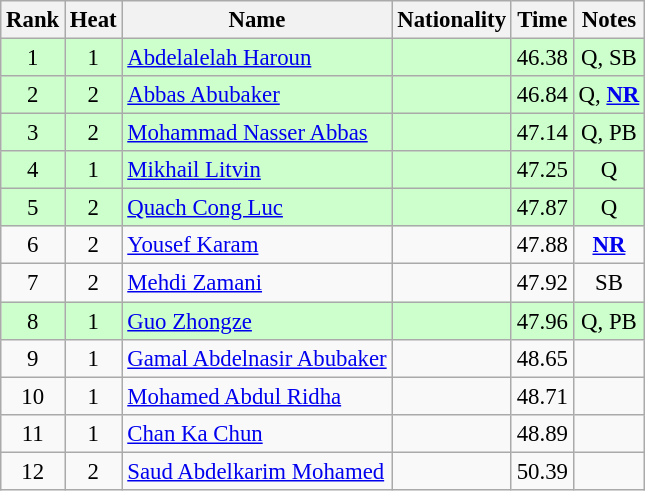<table class="wikitable sortable" style="text-align:center;font-size:95%">
<tr>
<th>Rank</th>
<th>Heat</th>
<th>Name</th>
<th>Nationality</th>
<th>Time</th>
<th>Notes</th>
</tr>
<tr bgcolor=ccffcc>
<td>1</td>
<td>1</td>
<td align=left><a href='#'>Abdelalelah Haroun</a></td>
<td align=left></td>
<td>46.38</td>
<td>Q, SB</td>
</tr>
<tr bgcolor=ccffcc>
<td>2</td>
<td>2</td>
<td align=left><a href='#'>Abbas Abubaker</a></td>
<td align=left></td>
<td>46.84</td>
<td>Q, <strong><a href='#'>NR</a></strong></td>
</tr>
<tr bgcolor=ccffcc>
<td>3</td>
<td>2</td>
<td align=left><a href='#'>Mohammad Nasser Abbas</a></td>
<td align=left></td>
<td>47.14</td>
<td>Q, PB</td>
</tr>
<tr bgcolor=ccffcc>
<td>4</td>
<td>1</td>
<td align=left><a href='#'>Mikhail Litvin</a></td>
<td align=left></td>
<td>47.25</td>
<td>Q</td>
</tr>
<tr bgcolor=ccffcc>
<td>5</td>
<td>2</td>
<td align=left><a href='#'>Quach Cong Luc</a></td>
<td align=left></td>
<td>47.87</td>
<td>Q</td>
</tr>
<tr>
<td>6</td>
<td>2</td>
<td align=left><a href='#'>Yousef Karam</a></td>
<td align=left></td>
<td>47.88</td>
<td><strong><a href='#'>NR</a></strong></td>
</tr>
<tr>
<td>7</td>
<td>2</td>
<td align=left><a href='#'>Mehdi Zamani</a></td>
<td align=left></td>
<td>47.92</td>
<td>SB</td>
</tr>
<tr bgcolor=ccffcc>
<td>8</td>
<td>1</td>
<td align=left><a href='#'>Guo Zhongze</a></td>
<td align=left></td>
<td>47.96</td>
<td>Q, PB</td>
</tr>
<tr>
<td>9</td>
<td>1</td>
<td align=left><a href='#'>Gamal Abdelnasir Abubaker</a></td>
<td align=left></td>
<td>48.65</td>
<td></td>
</tr>
<tr>
<td>10</td>
<td>1</td>
<td align=left><a href='#'>Mohamed Abdul Ridha</a></td>
<td align=left></td>
<td>48.71</td>
<td></td>
</tr>
<tr>
<td>11</td>
<td>1</td>
<td align=left><a href='#'>Chan Ka Chun</a></td>
<td align=left></td>
<td>48.89</td>
<td></td>
</tr>
<tr>
<td>12</td>
<td>2</td>
<td align=left><a href='#'>Saud Abdelkarim Mohamed</a></td>
<td align=left></td>
<td>50.39</td>
<td></td>
</tr>
</table>
